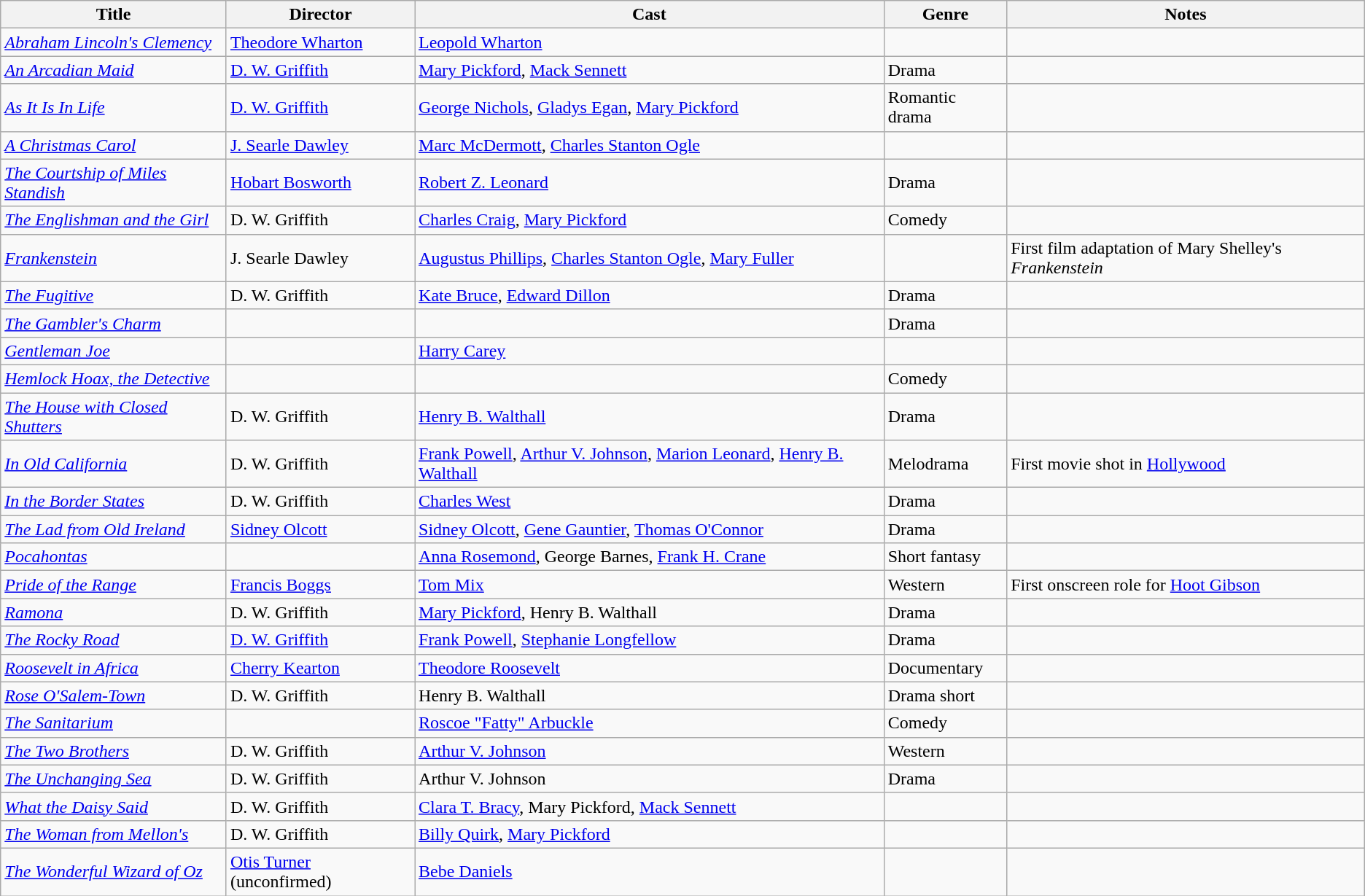<table class="wikitable">
<tr>
<th>Title</th>
<th>Director</th>
<th>Cast</th>
<th>Genre</th>
<th>Notes</th>
</tr>
<tr>
<td><em><a href='#'>Abraham Lincoln's Clemency</a></em></td>
<td><a href='#'>Theodore Wharton</a></td>
<td><a href='#'>Leopold Wharton</a></td>
<td></td>
<td></td>
</tr>
<tr>
<td><em><a href='#'>An Arcadian Maid</a></em></td>
<td><a href='#'>D. W. Griffith</a></td>
<td><a href='#'>Mary Pickford</a>, <a href='#'>Mack Sennett</a></td>
<td>Drama</td>
<td></td>
</tr>
<tr>
<td><em><a href='#'>As It Is In Life</a></em></td>
<td><a href='#'>D. W. Griffith</a></td>
<td><a href='#'>George Nichols</a>, <a href='#'>Gladys Egan</a>, <a href='#'>Mary Pickford</a></td>
<td>Romantic drama</td>
<td></td>
</tr>
<tr>
<td><em><a href='#'>A Christmas Carol</a></em></td>
<td><a href='#'>J. Searle Dawley</a></td>
<td><a href='#'>Marc McDermott</a>, <a href='#'>Charles Stanton Ogle</a></td>
<td></td>
<td></td>
</tr>
<tr>
<td><em><a href='#'>The Courtship of Miles Standish</a></em></td>
<td><a href='#'>Hobart Bosworth</a></td>
<td><a href='#'>Robert Z. Leonard</a></td>
<td>Drama</td>
<td></td>
</tr>
<tr>
<td><em><a href='#'>The Englishman and the Girl</a></em></td>
<td>D. W. Griffith</td>
<td><a href='#'>Charles Craig</a>, <a href='#'>Mary Pickford</a></td>
<td>Comedy</td>
<td></td>
</tr>
<tr>
<td><em><a href='#'>Frankenstein</a></em></td>
<td>J. Searle Dawley</td>
<td><a href='#'>Augustus Phillips</a>, <a href='#'>Charles Stanton Ogle</a>, <a href='#'>Mary Fuller</a></td>
<td></td>
<td>First film adaptation of Mary Shelley's <em>Frankenstein</em></td>
</tr>
<tr>
<td><em><a href='#'>The Fugitive</a></em></td>
<td>D. W. Griffith</td>
<td><a href='#'>Kate Bruce</a>, <a href='#'>Edward Dillon</a></td>
<td>Drama</td>
<td></td>
</tr>
<tr>
<td><em><a href='#'>The Gambler's Charm</a></em></td>
<td></td>
<td></td>
<td>Drama</td>
<td></td>
</tr>
<tr>
<td><em><a href='#'>Gentleman Joe</a></em></td>
<td></td>
<td><a href='#'>Harry Carey</a></td>
<td></td>
<td></td>
</tr>
<tr>
<td><em><a href='#'>Hemlock Hoax, the Detective</a></em></td>
<td></td>
<td></td>
<td>Comedy</td>
<td></td>
</tr>
<tr>
<td><em><a href='#'>The House with Closed Shutters</a></em></td>
<td>D. W. Griffith</td>
<td><a href='#'>Henry B. Walthall</a></td>
<td>Drama</td>
<td></td>
</tr>
<tr>
<td><em><a href='#'>In Old California</a></em></td>
<td>D. W. Griffith</td>
<td><a href='#'>Frank Powell</a>, <a href='#'>Arthur V. Johnson</a>, <a href='#'>Marion Leonard</a>, <a href='#'>Henry B. Walthall</a></td>
<td>Melodrama</td>
<td>First movie shot in <a href='#'>Hollywood</a></td>
</tr>
<tr>
<td><em><a href='#'>In the Border States</a></em></td>
<td>D. W. Griffith</td>
<td><a href='#'>Charles West</a></td>
<td>Drama</td>
<td></td>
</tr>
<tr>
<td><em><a href='#'>The Lad from Old Ireland</a></em></td>
<td><a href='#'>Sidney Olcott</a></td>
<td><a href='#'>Sidney Olcott</a>, <a href='#'>Gene Gauntier</a>, <a href='#'>Thomas O'Connor</a></td>
<td>Drama</td>
<td></td>
</tr>
<tr>
<td><em><a href='#'>Pocahontas</a></em></td>
<td></td>
<td><a href='#'>Anna Rosemond</a>, George Barnes, <a href='#'>Frank H. Crane</a></td>
<td>Short fantasy</td>
<td></td>
</tr>
<tr>
<td><em><a href='#'>Pride of the Range</a></em></td>
<td><a href='#'>Francis Boggs</a></td>
<td><a href='#'>Tom Mix</a></td>
<td>Western</td>
<td>First onscreen role for <a href='#'>Hoot Gibson</a></td>
</tr>
<tr>
<td><em><a href='#'>Ramona</a></em></td>
<td>D. W. Griffith</td>
<td><a href='#'>Mary Pickford</a>, Henry B. Walthall</td>
<td>Drama</td>
<td></td>
</tr>
<tr>
<td><em><a href='#'>The Rocky Road</a></em></td>
<td><a href='#'>D. W. Griffith</a></td>
<td><a href='#'>Frank Powell</a>, <a href='#'>Stephanie Longfellow</a></td>
<td>Drama</td>
<td></td>
</tr>
<tr>
<td><em><a href='#'>Roosevelt in Africa</a></em></td>
<td><a href='#'>Cherry Kearton</a></td>
<td><a href='#'>Theodore Roosevelt</a></td>
<td>Documentary</td>
<td></td>
</tr>
<tr>
<td><em><a href='#'>Rose O'Salem-Town</a></em></td>
<td>D. W. Griffith</td>
<td>Henry B. Walthall</td>
<td>Drama short</td>
<td></td>
</tr>
<tr>
<td><em><a href='#'>The Sanitarium</a></em></td>
<td></td>
<td><a href='#'>Roscoe "Fatty" Arbuckle</a></td>
<td>Comedy</td>
<td></td>
</tr>
<tr>
<td><em><a href='#'>The Two Brothers</a></em></td>
<td>D. W. Griffith</td>
<td><a href='#'>Arthur V. Johnson</a></td>
<td>Western</td>
<td></td>
</tr>
<tr>
<td><em><a href='#'>The Unchanging Sea</a></em></td>
<td>D. W. Griffith</td>
<td>Arthur V. Johnson</td>
<td>Drama</td>
<td></td>
</tr>
<tr>
<td><em><a href='#'>What the Daisy Said</a></em></td>
<td>D. W. Griffith</td>
<td><a href='#'>Clara T. Bracy</a>, Mary Pickford, <a href='#'>Mack Sennett</a></td>
<td></td>
<td></td>
</tr>
<tr>
<td><em><a href='#'>The Woman from Mellon's</a></em></td>
<td>D. W. Griffith</td>
<td><a href='#'>Billy Quirk</a>, <a href='#'>Mary Pickford</a></td>
<td></td>
<td></td>
</tr>
<tr>
<td><em><a href='#'>The Wonderful Wizard of Oz</a></em></td>
<td><a href='#'>Otis Turner</a> (unconfirmed)</td>
<td><a href='#'>Bebe Daniels</a></td>
<td></td>
<td></td>
</tr>
</table>
